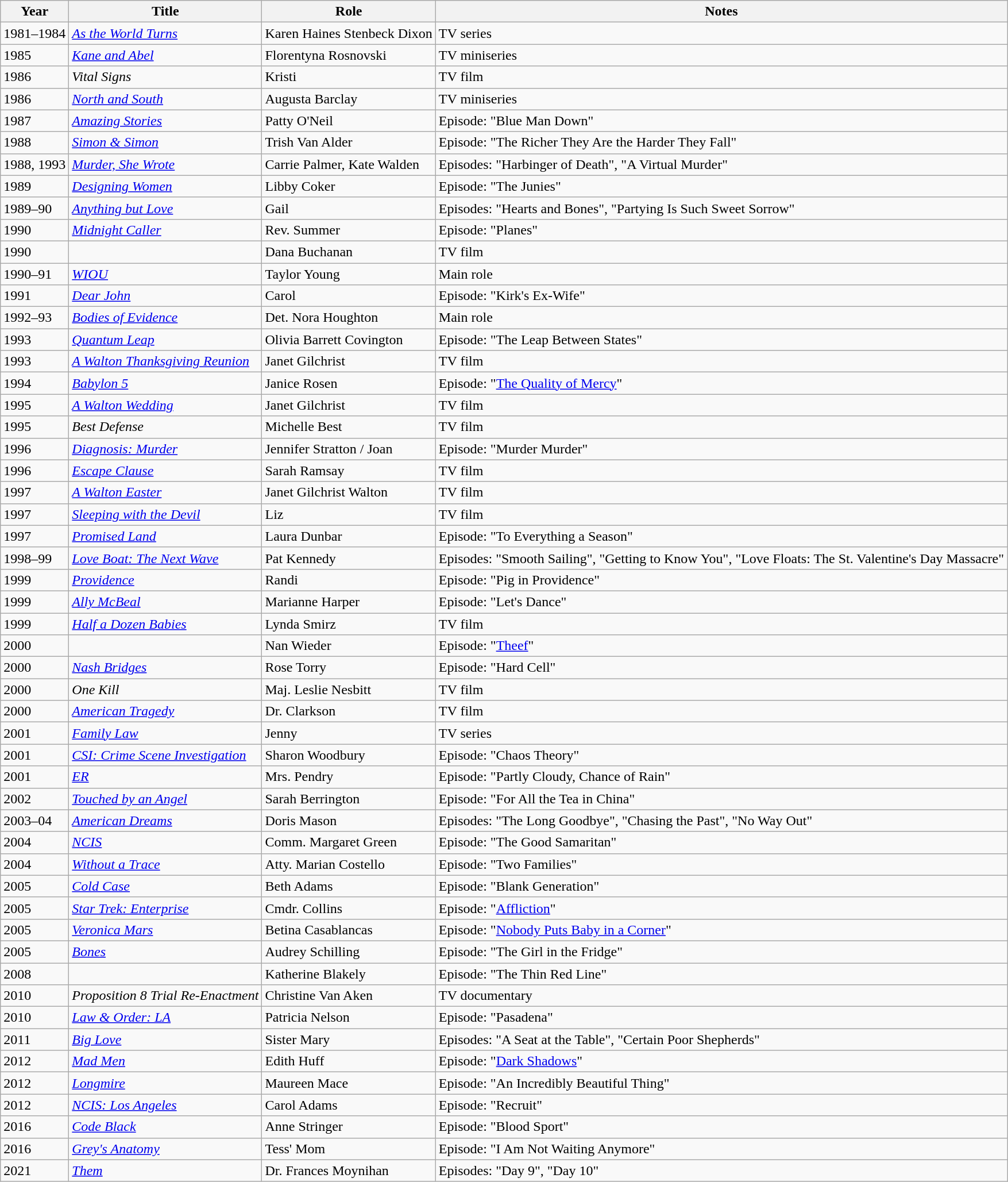<table class="wikitable sortable">
<tr>
<th>Year</th>
<th>Title</th>
<th>Role</th>
<th class="unsortable">Notes</th>
</tr>
<tr>
<td>1981–1984</td>
<td><em><a href='#'>As the World Turns</a></em></td>
<td>Karen Haines Stenbeck Dixon</td>
<td>TV series</td>
</tr>
<tr>
<td>1985</td>
<td><em><a href='#'>Kane and Abel</a></em></td>
<td>Florentyna Rosnovski</td>
<td>TV miniseries</td>
</tr>
<tr>
<td>1986</td>
<td><em>Vital Signs</em></td>
<td>Kristi</td>
<td>TV film</td>
</tr>
<tr>
<td>1986</td>
<td><em><a href='#'>North and South</a></em></td>
<td>Augusta Barclay</td>
<td>TV miniseries</td>
</tr>
<tr>
<td>1987</td>
<td><em><a href='#'>Amazing Stories</a></em></td>
<td>Patty O'Neil</td>
<td>Episode: "Blue Man Down"</td>
</tr>
<tr>
<td>1988</td>
<td><em><a href='#'>Simon & Simon</a></em></td>
<td>Trish Van Alder</td>
<td>Episode: "The Richer They Are the Harder They Fall"</td>
</tr>
<tr>
<td>1988, 1993</td>
<td><em><a href='#'>Murder, She Wrote</a></em></td>
<td>Carrie Palmer, Kate Walden</td>
<td>Episodes: "Harbinger of Death", "A Virtual Murder"</td>
</tr>
<tr>
<td>1989</td>
<td><em><a href='#'>Designing Women</a></em></td>
<td>Libby Coker</td>
<td>Episode: "The Junies"</td>
</tr>
<tr>
<td>1989–90</td>
<td><em><a href='#'>Anything but Love</a></em></td>
<td>Gail</td>
<td>Episodes: "Hearts and Bones", "Partying Is Such Sweet Sorrow"</td>
</tr>
<tr>
<td>1990</td>
<td><em><a href='#'>Midnight Caller</a></em></td>
<td>Rev. Summer</td>
<td>Episode: "Planes"</td>
</tr>
<tr>
<td>1990</td>
<td><em></em></td>
<td>Dana Buchanan</td>
<td>TV film</td>
</tr>
<tr>
<td>1990–91</td>
<td><em><a href='#'>WIOU</a></em></td>
<td>Taylor Young</td>
<td>Main role</td>
</tr>
<tr>
<td>1991</td>
<td><em><a href='#'>Dear John</a></em></td>
<td>Carol</td>
<td>Episode: "Kirk's Ex-Wife"</td>
</tr>
<tr>
<td>1992–93</td>
<td><em><a href='#'>Bodies of Evidence</a></em></td>
<td>Det. Nora Houghton</td>
<td>Main role</td>
</tr>
<tr>
<td>1993</td>
<td><em><a href='#'>Quantum Leap</a></em></td>
<td>Olivia Barrett Covington</td>
<td>Episode: "The Leap Between States"</td>
</tr>
<tr>
<td>1993</td>
<td><em><a href='#'>A Walton Thanksgiving Reunion</a></em></td>
<td>Janet Gilchrist</td>
<td>TV film</td>
</tr>
<tr>
<td>1994</td>
<td><em><a href='#'>Babylon 5</a></em></td>
<td>Janice Rosen</td>
<td>Episode: "<a href='#'>The Quality of Mercy</a>"</td>
</tr>
<tr>
<td>1995</td>
<td><em><a href='#'>A Walton Wedding</a></em></td>
<td>Janet Gilchrist</td>
<td>TV film</td>
</tr>
<tr>
<td>1995</td>
<td><em>Best Defense</em></td>
<td>Michelle Best</td>
<td>TV film</td>
</tr>
<tr>
<td>1996</td>
<td><em><a href='#'>Diagnosis: Murder</a></em></td>
<td>Jennifer Stratton / Joan</td>
<td>Episode: "Murder Murder"</td>
</tr>
<tr>
<td>1996</td>
<td><em><a href='#'>Escape Clause</a></em></td>
<td>Sarah Ramsay</td>
<td>TV film</td>
</tr>
<tr>
<td>1997</td>
<td><em><a href='#'>A Walton Easter</a></em></td>
<td>Janet Gilchrist Walton</td>
<td>TV film</td>
</tr>
<tr>
<td>1997</td>
<td><em><a href='#'>Sleeping with the Devil</a></em></td>
<td>Liz</td>
<td>TV film</td>
</tr>
<tr>
<td>1997</td>
<td><em><a href='#'>Promised Land</a></em></td>
<td>Laura Dunbar</td>
<td>Episode: "To Everything a Season"</td>
</tr>
<tr>
<td>1998–99</td>
<td><em><a href='#'>Love Boat: The Next Wave</a></em></td>
<td>Pat Kennedy</td>
<td>Episodes: "Smooth Sailing", "Getting to Know You", "Love Floats: The St. Valentine's Day Massacre"</td>
</tr>
<tr>
<td>1999</td>
<td><em><a href='#'>Providence</a></em></td>
<td>Randi</td>
<td>Episode: "Pig in Providence"</td>
</tr>
<tr>
<td>1999</td>
<td><em><a href='#'>Ally McBeal</a></em></td>
<td>Marianne Harper</td>
<td>Episode: "Let's Dance"</td>
</tr>
<tr>
<td>1999</td>
<td><em><a href='#'>Half a Dozen Babies</a></em></td>
<td>Lynda Smirz</td>
<td>TV film</td>
</tr>
<tr>
<td>2000</td>
<td><em></em></td>
<td>Nan Wieder</td>
<td>Episode: "<a href='#'>Theef</a>"</td>
</tr>
<tr>
<td>2000</td>
<td><em><a href='#'>Nash Bridges</a></em></td>
<td>Rose Torry</td>
<td>Episode: "Hard Cell"</td>
</tr>
<tr>
<td>2000</td>
<td><em>One Kill</em></td>
<td>Maj. Leslie Nesbitt</td>
<td>TV film</td>
</tr>
<tr>
<td>2000</td>
<td><em><a href='#'>American Tragedy</a></em></td>
<td>Dr. Clarkson</td>
<td>TV film</td>
</tr>
<tr>
<td>2001</td>
<td><em><a href='#'>Family Law</a></em></td>
<td>Jenny</td>
<td>TV series</td>
</tr>
<tr>
<td>2001</td>
<td><em><a href='#'>CSI: Crime Scene Investigation</a></em></td>
<td>Sharon Woodbury</td>
<td>Episode: "Chaos Theory"</td>
</tr>
<tr>
<td>2001</td>
<td><em><a href='#'>ER</a></em></td>
<td>Mrs. Pendry</td>
<td>Episode: "Partly Cloudy, Chance of Rain"</td>
</tr>
<tr>
<td>2002</td>
<td><em><a href='#'>Touched by an Angel</a></em></td>
<td>Sarah Berrington</td>
<td>Episode: "For All the Tea in China"</td>
</tr>
<tr>
<td>2003–04</td>
<td><em><a href='#'>American Dreams</a></em></td>
<td>Doris Mason</td>
<td>Episodes: "The Long Goodbye", "Chasing the Past", "No Way Out"</td>
</tr>
<tr>
<td>2004</td>
<td><em><a href='#'>NCIS</a></em></td>
<td>Comm. Margaret Green</td>
<td>Episode: "The Good Samaritan"</td>
</tr>
<tr>
<td>2004</td>
<td><em><a href='#'>Without a Trace</a></em></td>
<td>Atty. Marian Costello</td>
<td>Episode: "Two Families"</td>
</tr>
<tr>
<td>2005</td>
<td><em><a href='#'>Cold Case</a></em></td>
<td>Beth Adams</td>
<td>Episode: "Blank Generation"</td>
</tr>
<tr>
<td>2005</td>
<td><em><a href='#'>Star Trek: Enterprise</a></em></td>
<td>Cmdr. Collins</td>
<td>Episode: "<a href='#'>Affliction</a>"</td>
</tr>
<tr>
<td>2005</td>
<td><em><a href='#'>Veronica Mars</a></em></td>
<td>Betina Casablancas</td>
<td>Episode: "<a href='#'>Nobody Puts Baby in a Corner</a>"</td>
</tr>
<tr>
<td>2005</td>
<td><em><a href='#'>Bones</a></em></td>
<td>Audrey Schilling</td>
<td>Episode: "The Girl in the Fridge"</td>
</tr>
<tr>
<td>2008</td>
<td><em></em></td>
<td>Katherine Blakely</td>
<td>Episode: "The Thin Red Line"</td>
</tr>
<tr>
<td>2010</td>
<td><em>Proposition 8 Trial Re-Enactment</em></td>
<td>Christine Van Aken</td>
<td>TV documentary</td>
</tr>
<tr>
<td>2010</td>
<td><em><a href='#'>Law & Order: LA</a></em></td>
<td>Patricia Nelson</td>
<td>Episode: "Pasadena"</td>
</tr>
<tr>
<td>2011</td>
<td><em><a href='#'>Big Love</a></em></td>
<td>Sister Mary</td>
<td>Episodes: "A Seat at the Table", "Certain Poor Shepherds"</td>
</tr>
<tr>
<td>2012</td>
<td><em><a href='#'>Mad Men</a></em></td>
<td>Edith Huff</td>
<td>Episode: "<a href='#'>Dark Shadows</a>"</td>
</tr>
<tr>
<td>2012</td>
<td><em><a href='#'>Longmire</a></em></td>
<td>Maureen Mace</td>
<td>Episode: "An Incredibly Beautiful Thing"</td>
</tr>
<tr>
<td>2012</td>
<td><em><a href='#'>NCIS: Los Angeles</a></em></td>
<td>Carol Adams</td>
<td>Episode: "Recruit"</td>
</tr>
<tr>
<td>2016</td>
<td><em><a href='#'>Code Black</a></em></td>
<td>Anne Stringer</td>
<td>Episode: "Blood Sport"</td>
</tr>
<tr>
<td>2016</td>
<td><em><a href='#'>Grey's Anatomy</a></em></td>
<td>Tess' Mom</td>
<td>Episode: "I Am Not Waiting Anymore"</td>
</tr>
<tr>
<td>2021</td>
<td><em><a href='#'>Them</a></em></td>
<td>Dr. Frances Moynihan</td>
<td>Episodes: "Day 9", "Day 10"</td>
</tr>
</table>
